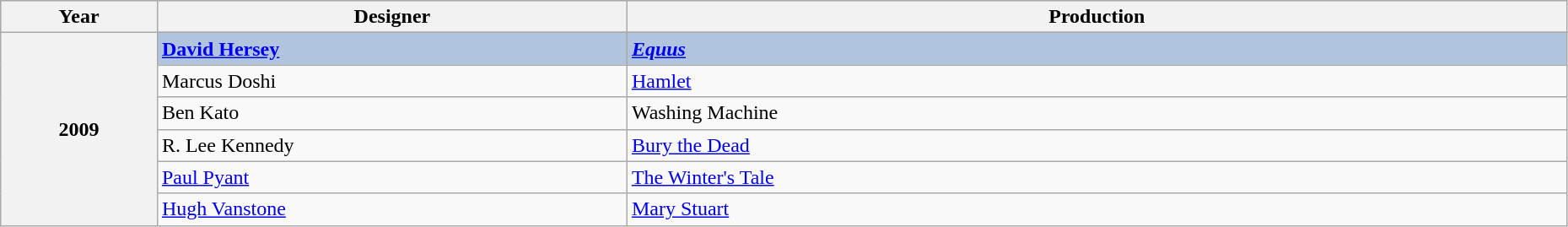<table class="wikitable" style="width:98%;">
<tr style="background:#bebebe;">
<th style="width:10%;">Year</th>
<th style="width:30%;">Designer</th>
<th style="width:60%;">Production</th>
</tr>
<tr>
<th rowspan="7">2009</th>
</tr>
<tr style="background:#B0C4DE">
<td><strong><a href='#'>David Hersey</a></strong></td>
<td><strong><em><a href='#'>Equus</a><em> <strong></td>
</tr>
<tr>
<td>Marcus Doshi</td>
<td></em><a href='#'>Hamlet</a><em></td>
</tr>
<tr>
<td>Ben Kato</td>
<td></em>Washing Machine<em></td>
</tr>
<tr>
<td>R. Lee Kennedy</td>
<td></em><a href='#'>Bury the Dead</a><em></td>
</tr>
<tr>
<td><a href='#'>Paul Pyant</a></td>
<td></em><a href='#'>The Winter's Tale</a><em></td>
</tr>
<tr>
<td><a href='#'>Hugh Vanstone</a></td>
<td></em><a href='#'>Mary Stuart</a><em></td>
</tr>
</table>
